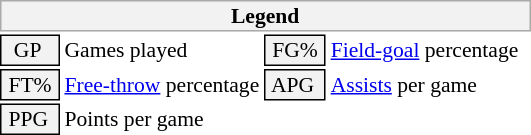<table class="toccolours" style="font-size: 90%; white-space: nowrap;">
<tr>
<th colspan="6" style="background:#f2f2f2; border:1px solid #aaa;">Legend</th>
</tr>
<tr>
<td style="background:#f2f2f2; border:1px solid black;">  GP</td>
<td>Games played</td>
<td style="background:#f2f2f2; border:1px solid black;"> FG% </td>
<td style="padding-right: 8px"><a href='#'>Field-goal</a> percentage</td>
</tr>
<tr>
<td style="background:#f2f2f2; border:1px solid black;"> FT% </td>
<td><a href='#'>Free-throw</a> percentage</td>
<td style="background:#f2f2f2; border:1px solid black;"> APG </td>
<td><a href='#'>Assists</a> per game</td>
</tr>
<tr>
<td style="background:#f2f2f2; border:1px solid black;"> PPG </td>
<td>Points per game</td>
</tr>
<tr>
</tr>
</table>
